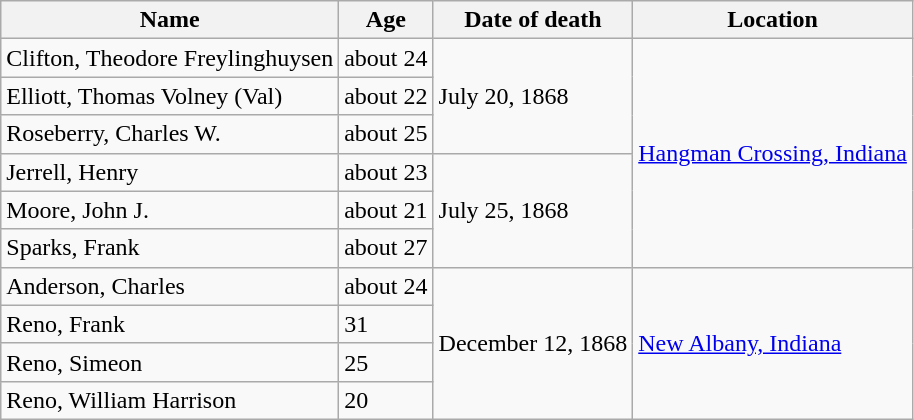<table Class="wikitable">
<tr>
<th>Name</th>
<th>Age</th>
<th>Date of death</th>
<th>Location</th>
</tr>
<tr>
<td>Clifton, Theodore Freylinghuysen</td>
<td>about 24</td>
<td rowspan=3>July 20, 1868</td>
<td rowspan=6><a href='#'>Hangman Crossing, Indiana</a></td>
</tr>
<tr>
<td>Elliott, Thomas Volney (Val)</td>
<td>about 22</td>
</tr>
<tr>
<td>Roseberry, Charles W.</td>
<td>about 25</td>
</tr>
<tr>
<td>Jerrell, Henry</td>
<td>about 23</td>
<td rowspan=3>July 25, 1868</td>
</tr>
<tr>
<td>Moore, John J.</td>
<td>about 21</td>
</tr>
<tr>
<td>Sparks, Frank</td>
<td>about 27</td>
</tr>
<tr>
<td>Anderson, Charles</td>
<td>about 24</td>
<td rowspan=4>December 12, 1868</td>
<td rowspan=4><a href='#'>New Albany, Indiana</a></td>
</tr>
<tr>
<td>Reno, Frank</td>
<td>31</td>
</tr>
<tr>
<td>Reno, Simeon</td>
<td>25</td>
</tr>
<tr>
<td>Reno, William Harrison</td>
<td>20</td>
</tr>
</table>
